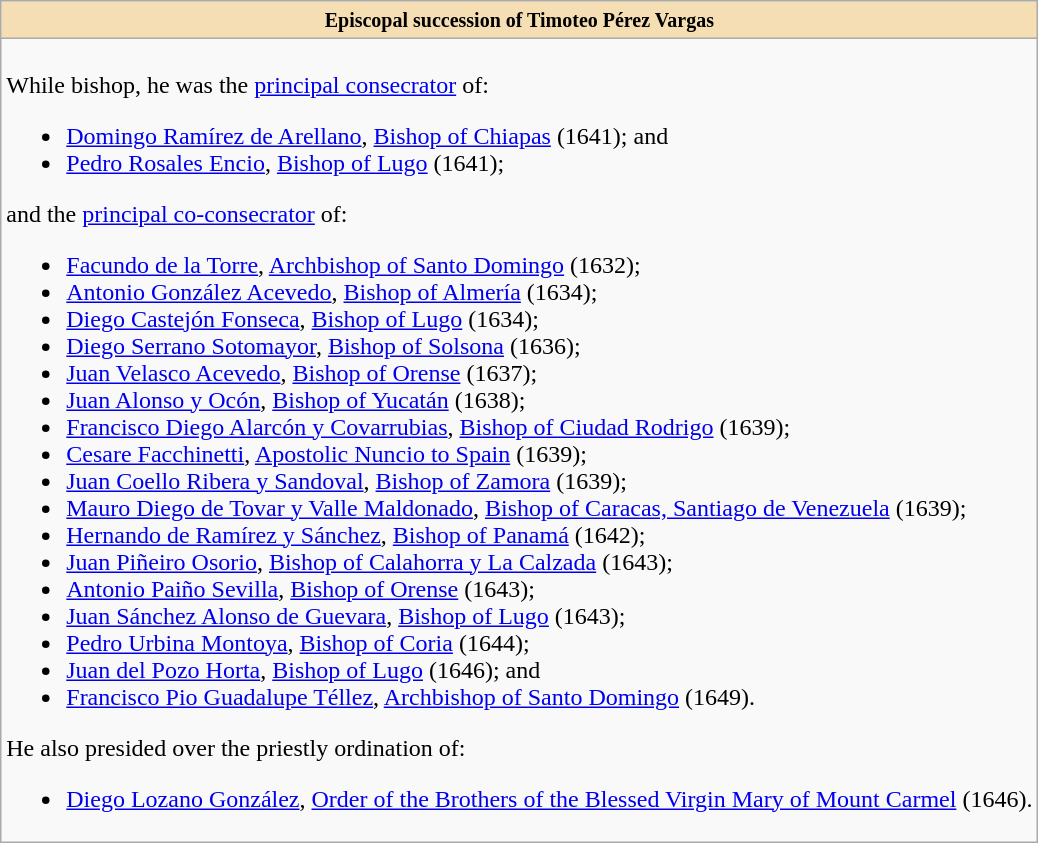<table role="presentation" class="wikitable mw-collapsible mw-collapsed"|>
<tr>
<th style="background:#F5DEB3"><small>Episcopal succession of Timoteo Pérez Vargas</small></th>
</tr>
<tr>
<td><br>While bishop, he was the <a href='#'>principal consecrator</a> of:<ul><li><a href='#'>Domingo Ramírez de Arellano</a>, <a href='#'>Bishop of Chiapas</a> (1641); and</li><li><a href='#'>Pedro Rosales Encio</a>, <a href='#'>Bishop of Lugo</a> (1641);</li></ul>and the <a href='#'>principal co-consecrator</a> of:<ul><li><a href='#'>Facundo de la Torre</a>, <a href='#'>Archbishop of Santo Domingo</a> (1632);</li><li><a href='#'>Antonio González Acevedo</a>, <a href='#'>Bishop of Almería</a> (1634);</li><li><a href='#'>Diego Castejón Fonseca</a>, <a href='#'>Bishop of Lugo</a> (1634);</li><li><a href='#'>Diego Serrano Sotomayor</a>, <a href='#'>Bishop of Solsona</a> (1636);</li><li><a href='#'>Juan Velasco Acevedo</a>, <a href='#'>Bishop of Orense</a> (1637);</li><li><a href='#'>Juan Alonso y Ocón</a>, <a href='#'>Bishop of Yucatán</a> (1638);</li><li><a href='#'>Francisco Diego Alarcón y Covarrubias</a>, <a href='#'>Bishop of Ciudad Rodrigo</a> (1639);</li><li><a href='#'>Cesare Facchinetti</a>, <a href='#'>Apostolic Nuncio to Spain</a> (1639);</li><li><a href='#'>Juan Coello Ribera y Sandoval</a>, <a href='#'>Bishop of Zamora</a> (1639);</li><li><a href='#'>Mauro Diego de Tovar y Valle Maldonado</a>, <a href='#'>Bishop of Caracas, Santiago de Venezuela</a> (1639);</li><li><a href='#'>Hernando de Ramírez y Sánchez</a>, <a href='#'>Bishop of Panamá</a> (1642);</li><li><a href='#'>Juan Piñeiro Osorio</a>, <a href='#'>Bishop of Calahorra y La Calzada</a> (1643);</li><li><a href='#'>Antonio Paiño Sevilla</a>, <a href='#'>Bishop of Orense</a> (1643);</li><li><a href='#'>Juan Sánchez Alonso de Guevara</a>, <a href='#'>Bishop of Lugo</a> (1643);</li><li><a href='#'>Pedro Urbina Montoya</a>, <a href='#'>Bishop of Coria</a> (1644);</li><li><a href='#'>Juan del Pozo Horta</a>, <a href='#'>Bishop of Lugo</a> (1646); and</li><li><a href='#'>Francisco Pio Guadalupe Téllez</a>, <a href='#'>Archbishop of Santo Domingo</a> (1649).</li></ul>He also presided over the priestly ordination of:<ul><li><a href='#'>Diego Lozano González</a>, <a href='#'>Order of the Brothers of the Blessed Virgin Mary of Mount Carmel</a> (1646).</li></ul></td>
</tr>
</table>
